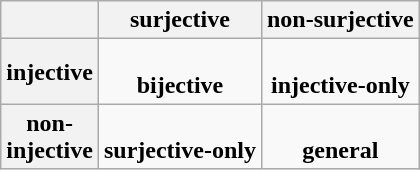<table class="wikitable floatright" style="text-align:center">
<tr>
<th></th>
<th>surjective</th>
<th>non-surjective</th>
</tr>
<tr>
<th>injective</th>
<td><br><strong>bijective</strong></td>
<td><br><strong>injective-only</strong></td>
</tr>
<tr>
<th>non-<br>injective</th>
<td><br><strong>surjective-only</strong></td>
<td><br><strong>general </strong></td>
</tr>
</table>
